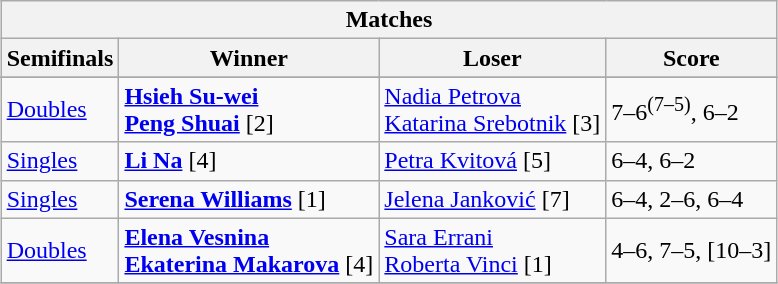<table class="wikitable collapsible uncollapsed" style="margin:1em auto;">
<tr>
<th colspan=4>Matches</th>
</tr>
<tr>
<th>Semifinals</th>
<th>Winner</th>
<th>Loser</th>
<th>Score</th>
</tr>
<tr align=left>
</tr>
<tr align=left>
<td><a href='#'>Doubles</a></td>
<td> <strong><a href='#'>Hsieh Su-wei</a></strong><br>  <strong><a href='#'>Peng Shuai</a></strong> [2]</td>
<td> <a href='#'>Nadia Petrova</a> <br>  <a href='#'>Katarina Srebotnik</a> [3]</td>
<td>7–6<sup>(7–5)</sup>, 6–2</td>
</tr>
<tr align=left>
<td><a href='#'>Singles</a></td>
<td> <strong><a href='#'>Li Na</a></strong> [4]</td>
<td> <a href='#'>Petra Kvitová</a> [5]</td>
<td>6–4, 6–2</td>
</tr>
<tr align=left>
<td><a href='#'>Singles</a></td>
<td> <strong><a href='#'>Serena Williams</a></strong> [1]</td>
<td> <a href='#'>Jelena Janković</a> [7]</td>
<td>6–4, 2–6, 6–4</td>
</tr>
<tr align=left>
<td><a href='#'>Doubles</a></td>
<td> <strong><a href='#'>Elena Vesnina</a></strong> <br>  <strong><a href='#'>Ekaterina Makarova</a></strong> [4]</td>
<td> <a href='#'>Sara Errani</a> <br>  <a href='#'>Roberta Vinci</a> [1]</td>
<td>4–6, 7–5, [10–3]</td>
</tr>
<tr>
</tr>
</table>
